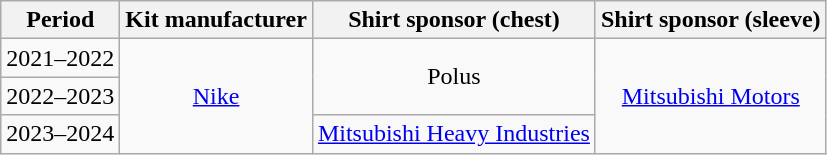<table class="wikitable" style="text-align:center">
<tr>
<th>Period</th>
<th>Kit manufacturer</th>
<th>Shirt sponsor (chest)</th>
<th>Shirt sponsor (sleeve)</th>
</tr>
<tr>
<td>2021–2022</td>
<td rowspan="3"><a href='#'>Nike</a></td>
<td rowspan="2">Polus</td>
<td rowspan="3"><a href='#'>Mitsubishi Motors</a></td>
</tr>
<tr>
<td>2022–2023</td>
</tr>
<tr>
<td>2023–2024</td>
<td><a href='#'>Mitsubishi Heavy Industries</a></td>
</tr>
</table>
